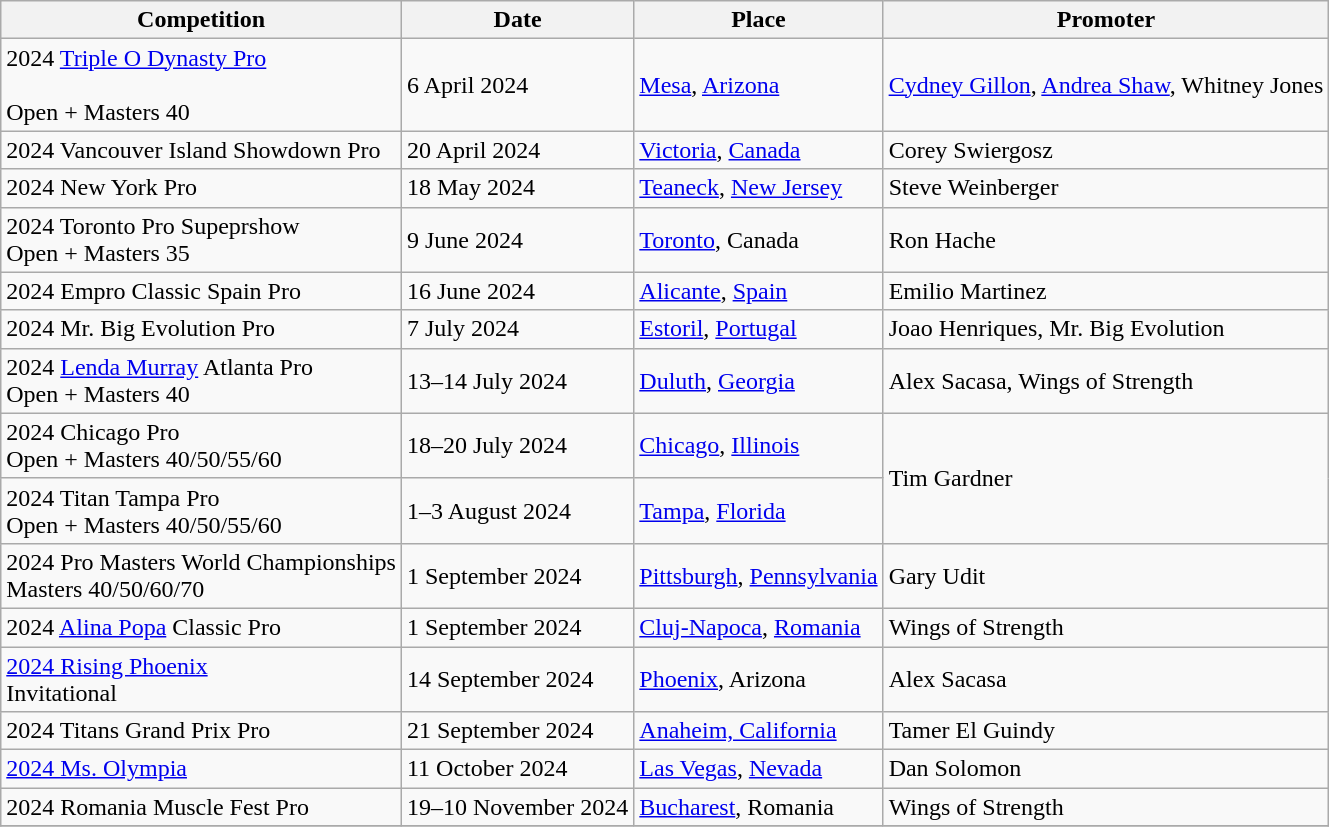<table class="wikitable centered">
<tr>
<th>Competition</th>
<th>Date</th>
<th>Place</th>
<th>Promoter</th>
</tr>
<tr>
<td>2024 <a href='#'>Triple O Dynasty Pro</a><br><br>Open + Masters 40</td>
<td>6 April 2024</td>
<td> <a href='#'>Mesa</a>,  <a href='#'>Arizona</a></td>
<td><a href='#'>Cydney Gillon</a>, <a href='#'>Andrea Shaw</a>, Whitney Jones</td>
</tr>
<tr>
<td>2024 Vancouver Island Showdown Pro</td>
<td>20 April 2024</td>
<td> <a href='#'>Victoria</a>,  <a href='#'>Canada</a></td>
<td>Corey Swiergosz</td>
</tr>
<tr>
<td>2024 New York Pro</td>
<td>18 May 2024</td>
<td> <a href='#'>Teaneck</a>,  <a href='#'>New Jersey</a></td>
<td>Steve Weinberger</td>
</tr>
<tr>
<td>2024 Toronto Pro Supeprshow<br>Open + Masters 35</td>
<td>9 June 2024</td>
<td> <a href='#'>Toronto</a>,  Canada</td>
<td>Ron Hache</td>
</tr>
<tr>
<td>2024 Empro Classic Spain Pro</td>
<td>16 June 2024</td>
<td> <a href='#'>Alicante</a>,  <a href='#'>Spain</a></td>
<td>Emilio Martinez</td>
</tr>
<tr>
<td>2024 Mr. Big Evolution Pro</td>
<td>7 July 2024</td>
<td> <a href='#'>Estoril</a>,  <a href='#'>Portugal</a></td>
<td>Joao Henriques, Mr. Big Evolution</td>
</tr>
<tr>
<td>2024 <a href='#'>Lenda Murray</a> Atlanta Pro<br>Open + Masters 40</td>
<td>13–14 July 2024</td>
<td><a href='#'>Duluth</a>,  <a href='#'>Georgia</a></td>
<td>Alex Sacasa, Wings of Strength</td>
</tr>
<tr>
<td>2024 Chicago Pro<br>Open + Masters 40/50/55/60</td>
<td>18–20 July 2024</td>
<td> <a href='#'>Chicago</a>,  <a href='#'>Illinois</a></td>
<td rowspan=2 colspan=1>Tim Gardner</td>
</tr>
<tr>
<td>2024 Titan Tampa Pro<br>Open + Masters 40/50/55/60</td>
<td>1–3 August 2024</td>
<td> <a href='#'>Tampa</a>,  <a href='#'>Florida</a></td>
</tr>
<tr>
<td>2024 Pro Masters World Championships<br>Masters 40/50/60/70</td>
<td>1 September 2024</td>
<td> <a href='#'>Pittsburgh</a>,  <a href='#'>Pennsylvania</a></td>
<td>Gary Udit</td>
</tr>
<tr>
<td>2024 <a href='#'>Alina Popa</a> Classic Pro</td>
<td>1 September 2024</td>
<td> <a href='#'>Cluj-Napoca</a>,  <a href='#'>Romania</a></td>
<td>Wings of Strength</td>
</tr>
<tr>
<td><a href='#'>2024 Rising Phoenix</a><br>Invitational</td>
<td>14 September 2024</td>
<td> <a href='#'>Phoenix</a>,  Arizona</td>
<td>Alex Sacasa</td>
</tr>
<tr>
<td>2024 Titans Grand Prix Pro</td>
<td>21 September 2024</td>
<td> <a href='#'>Anaheim, California</a></td>
<td>Tamer El Guindy</td>
</tr>
<tr>
<td><a href='#'>2024 Ms. Olympia</a></td>
<td>11 October 2024</td>
<td> <a href='#'>Las Vegas</a>,  <a href='#'>Nevada</a></td>
<td>Dan Solomon</td>
</tr>
<tr>
<td>2024 Romania Muscle Fest Pro</td>
<td>19–10 November 2024</td>
<td> <a href='#'>Bucharest</a>,  Romania</td>
<td>Wings of Strength</td>
</tr>
<tr>
</tr>
</table>
